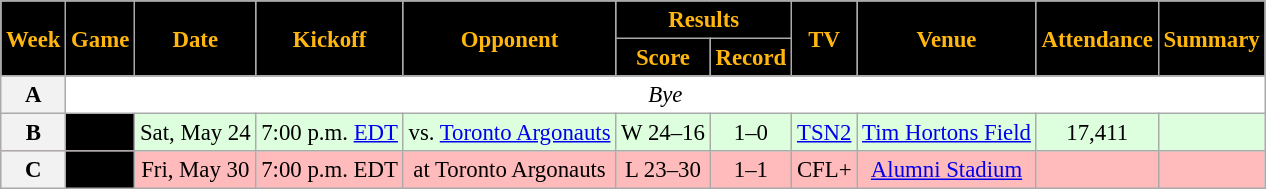<table class="wikitable" style="font-size: 95%;">
<tr>
<th style="background:black;color:#FFB60F;" rowspan=2>Week</th>
<th style="background:black;color:#FFB60F;" rowspan=2>Game</th>
<th style="background:black;color:#FFB60F;" rowspan=2>Date</th>
<th style="background:black;color:#FFB60F;" rowspan=2>Kickoff</th>
<th style="background:black;color:#FFB60F;" rowspan=2>Opponent</th>
<th style="background:black;color:#FFB60F;" colspan=2>Results</th>
<th style="background:black;color:#FFB60F;" rowspan=2>TV</th>
<th style="background:black;color:#FFB60F;" rowspan=2>Venue</th>
<th style="background:black;color:#FFB60F;" rowspan=2>Attendance</th>
<th style="background:black;color:#FFB60F;" rowspan=2>Summary</th>
</tr>
<tr>
<th style="background:black;color:#FFB60F;">Score</th>
<th style="background:black;color:#FFB60F;">Record</th>
</tr>
<tr align="center"= bgcolor="ffffff">
<th align="center"><strong>A</strong></th>
<td colspan=10 align="center" valign="middle"><em>Bye</em></td>
</tr>
<tr align="center"= bgcolor="ddffdd">
<th align="center"><strong>B</strong></th>
<th style="text-align:center; background:black;"><span>1</span></th>
<td align="center">Sat, May 24</td>
<td align="center">7:00 p.m. <a href='#'>EDT</a></td>
<td align="center">vs. <a href='#'>Toronto Argonauts</a></td>
<td align="center">W 24–16</td>
<td align="center">1–0</td>
<td align="center"><a href='#'>TSN2</a></td>
<td align="center"><a href='#'>Tim Hortons Field</a></td>
<td align="center">17,411</td>
<td align="center"></td>
</tr>
<tr align="center"= bgcolor="ffbbbb">
<th align="center"><strong>C</strong></th>
<th style="text-align:center; background:black;"><span>2</span></th>
<td align="center">Fri, May 30</td>
<td align="center">7:00 p.m. EDT</td>
<td align="center">at Toronto Argonauts</td>
<td align="center">L 23–30</td>
<td align="center">1–1</td>
<td align="center">CFL+</td>
<td align="center"><a href='#'>Alumni Stadium</a></td>
<td align="center"></td>
<td align="center"></td>
</tr>
</table>
